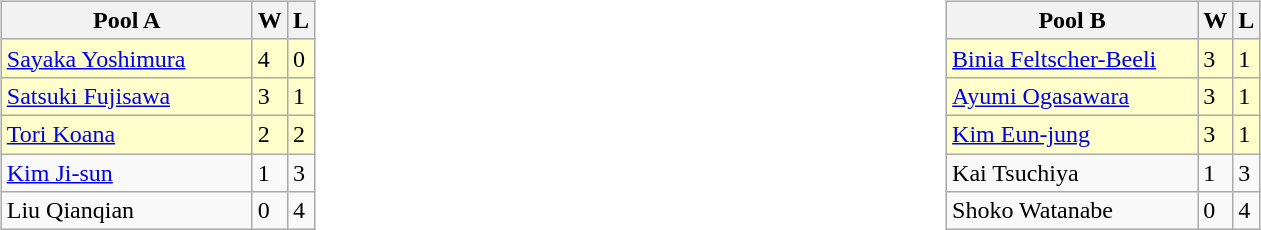<table>
<tr>
<td valign=top width=10%><br><table class=wikitable>
<tr>
<th width=160>Pool A</th>
<th>W</th>
<th>L</th>
</tr>
<tr bgcolor=#ffffcc>
<td> <a href='#'>Sayaka Yoshimura</a></td>
<td>4</td>
<td>0</td>
</tr>
<tr bgcolor=#ffffcc>
<td> <a href='#'>Satsuki Fujisawa</a></td>
<td>3</td>
<td>1</td>
</tr>
<tr bgcolor=#ffffcc>
<td> <a href='#'>Tori Koana</a></td>
<td>2</td>
<td>2</td>
</tr>
<tr>
<td> <a href='#'>Kim Ji-sun</a></td>
<td>1</td>
<td>3</td>
</tr>
<tr>
<td> Liu Qianqian</td>
<td>0</td>
<td>4</td>
</tr>
</table>
</td>
<td valign=top width=10%><br><table class=wikitable>
<tr>
<th width=160>Pool B</th>
<th>W</th>
<th>L</th>
</tr>
<tr bgcolor=#ffffcc>
<td> <a href='#'>Binia Feltscher-Beeli</a></td>
<td>3</td>
<td>1</td>
</tr>
<tr bgcolor=#ffffcc>
<td> <a href='#'>Ayumi Ogasawara</a></td>
<td>3</td>
<td>1</td>
</tr>
<tr bgcolor=#ffffcc>
<td> <a href='#'>Kim Eun-jung</a></td>
<td>3</td>
<td>1</td>
</tr>
<tr>
<td> Kai Tsuchiya</td>
<td>1</td>
<td>3</td>
</tr>
<tr>
<td> Shoko Watanabe</td>
<td>0</td>
<td>4</td>
</tr>
</table>
</td>
</tr>
</table>
